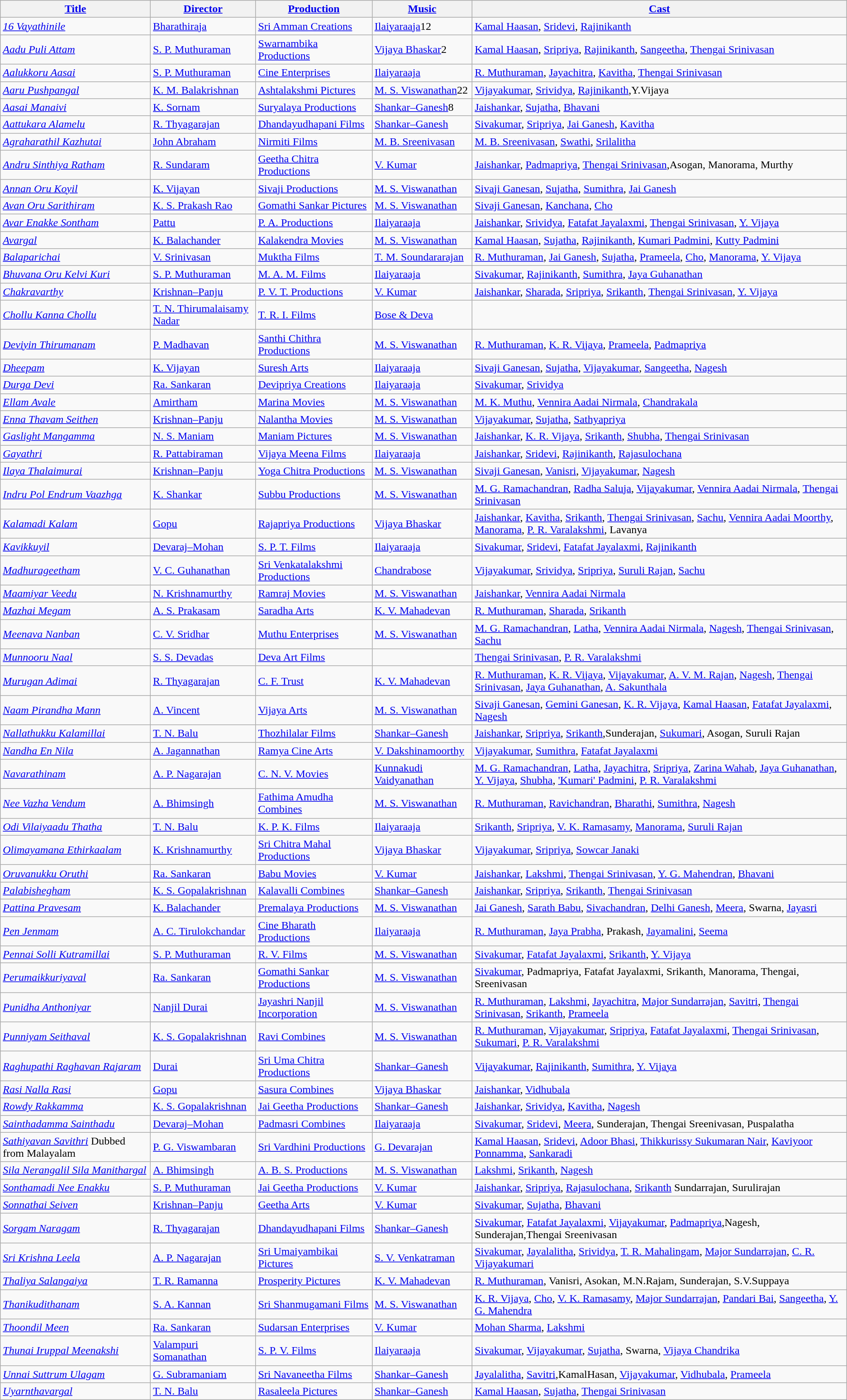<table class="wikitable">
<tr>
<th><a href='#'>Title</a></th>
<th><a href='#'>Director</a></th>
<th><a href='#'>Production</a></th>
<th><a href='#'>Music</a></th>
<th><a href='#'>Cast</a></th>
</tr>
<tr --->
<td><em><a href='#'>16 Vayathinile</a></em></td>
<td><a href='#'>Bharathiraja</a></td>
<td><a href='#'>Sri Amman Creations</a></td>
<td><a href='#'>Ilaiyaraaja</a>12</td>
<td><a href='#'>Kamal Haasan</a>, <a href='#'>Sridevi</a>, <a href='#'>Rajinikanth</a></td>
</tr>
<tr --->
<td><em><a href='#'>Aadu Puli Attam</a></em></td>
<td><a href='#'>S. P. Muthuraman</a></td>
<td><a href='#'>Swarnambika Productions</a></td>
<td><a href='#'>Vijaya Bhaskar</a>2</td>
<td><a href='#'>Kamal Haasan</a>, <a href='#'>Sripriya</a>, <a href='#'>Rajinikanth</a>, <a href='#'>Sangeetha</a>, <a href='#'>Thengai Srinivasan</a></td>
</tr>
<tr --->
<td><em><a href='#'>Aalukkoru Aasai</a></em></td>
<td><a href='#'>S. P. Muthuraman</a></td>
<td><a href='#'>Cine Enterprises</a></td>
<td><a href='#'>Ilaiyaraaja</a></td>
<td><a href='#'>R. Muthuraman</a>, <a href='#'>Jayachitra</a>, <a href='#'>Kavitha</a>, <a href='#'>Thengai Srinivasan</a></td>
</tr>
<tr --->
<td><em><a href='#'>Aaru Pushpangal</a></em></td>
<td><a href='#'>K. M. Balakrishnan</a></td>
<td><a href='#'>Ashtalakshmi Pictures</a></td>
<td><a href='#'>M. S. Viswanathan</a>22</td>
<td><a href='#'>Vijayakumar</a>, <a href='#'>Srividya</a>, <a href='#'>Rajinikanth</a>,Y.Vijaya</td>
</tr>
<tr --->
<td><em><a href='#'>Aasai Manaivi</a></em></td>
<td><a href='#'>K. Sornam</a></td>
<td><a href='#'>Suryalaya Productions</a></td>
<td><a href='#'>Shankar–Ganesh</a>8</td>
<td><a href='#'>Jaishankar</a>, <a href='#'>Sujatha</a>, <a href='#'>Bhavani</a></td>
</tr>
<tr --->
<td><em><a href='#'>Aattukara Alamelu</a></em></td>
<td><a href='#'>R. Thyagarajan</a></td>
<td><a href='#'>Dhandayudhapani Films</a></td>
<td><a href='#'>Shankar–Ganesh</a></td>
<td><a href='#'>Sivakumar</a>, <a href='#'>Sripriya</a>, <a href='#'>Jai Ganesh</a>, <a href='#'>Kavitha</a></td>
</tr>
<tr --->
<td><em><a href='#'>Agraharathil Kazhutai</a></em></td>
<td><a href='#'>John Abraham</a></td>
<td><a href='#'>Nirmiti Films</a></td>
<td><a href='#'>M. B. Sreenivasan</a></td>
<td><a href='#'>M. B. Sreenivasan</a>, <a href='#'>Swathi</a>, <a href='#'>Srilalitha</a></td>
</tr>
<tr --->
<td><em><a href='#'>Andru Sinthiya Ratham</a></em></td>
<td><a href='#'>R. Sundaram</a></td>
<td><a href='#'>Geetha Chitra Productions</a></td>
<td><a href='#'>V. Kumar</a></td>
<td><a href='#'>Jaishankar</a>, <a href='#'>Padmapriya</a>, <a href='#'>Thengai Srinivasan</a>,Asogan, Manorama, Murthy</td>
</tr>
<tr --->
<td><em><a href='#'>Annan Oru Koyil</a></em></td>
<td><a href='#'>K. Vijayan</a></td>
<td><a href='#'>Sivaji Productions</a></td>
<td><a href='#'>M. S. Viswanathan</a></td>
<td><a href='#'>Sivaji Ganesan</a>, <a href='#'>Sujatha</a>, <a href='#'>Sumithra</a>, <a href='#'>Jai Ganesh</a></td>
</tr>
<tr --->
<td><em><a href='#'>Avan Oru Sarithiram</a></em></td>
<td><a href='#'>K. S. Prakash Rao</a></td>
<td><a href='#'>Gomathi Sankar Pictures</a></td>
<td><a href='#'>M. S. Viswanathan</a></td>
<td><a href='#'>Sivaji Ganesan</a>, <a href='#'>Kanchana</a>, <a href='#'>Cho</a></td>
</tr>
<tr --->
<td><em><a href='#'>Avar Enakke Sontham</a></em></td>
<td><a href='#'>Pattu</a></td>
<td><a href='#'>P. A. Productions</a></td>
<td><a href='#'>Ilaiyaraaja</a></td>
<td><a href='#'>Jaishankar</a>, <a href='#'>Srividya</a>, <a href='#'>Fatafat Jayalaxmi</a>, <a href='#'>Thengai Srinivasan</a>, <a href='#'>Y. Vijaya</a></td>
</tr>
<tr --->
<td><em><a href='#'>Avargal</a></em></td>
<td><a href='#'>K. Balachander</a></td>
<td><a href='#'>Kalakendra Movies</a></td>
<td><a href='#'>M. S. Viswanathan</a></td>
<td><a href='#'>Kamal Haasan</a>, <a href='#'>Sujatha</a>, <a href='#'>Rajinikanth</a>, <a href='#'>Kumari Padmini</a>, <a href='#'>Kutty Padmini</a></td>
</tr>
<tr --->
<td><em><a href='#'>Balaparichai</a></em></td>
<td><a href='#'>V. Srinivasan</a></td>
<td><a href='#'>Muktha Films</a></td>
<td><a href='#'>T. M. Soundararajan</a></td>
<td><a href='#'>R. Muthuraman</a>, <a href='#'>Jai Ganesh</a>, <a href='#'>Sujatha</a>, <a href='#'>Prameela</a>, <a href='#'>Cho</a>, <a href='#'>Manorama</a>, <a href='#'>Y. Vijaya</a></td>
</tr>
<tr --->
<td><em><a href='#'>Bhuvana Oru Kelvi Kuri</a></em></td>
<td><a href='#'>S. P. Muthuraman</a></td>
<td><a href='#'>M. A. M. Films</a></td>
<td><a href='#'>Ilaiyaraaja</a></td>
<td><a href='#'>Sivakumar</a>, <a href='#'>Rajinikanth</a>, <a href='#'>Sumithra</a>, <a href='#'>Jaya Guhanathan</a></td>
</tr>
<tr --->
<td><em><a href='#'>Chakravarthy</a></em></td>
<td><a href='#'>Krishnan–Panju</a></td>
<td><a href='#'>P. V. T. Productions</a></td>
<td><a href='#'>V. Kumar</a></td>
<td><a href='#'>Jaishankar</a>, <a href='#'>Sharada</a>, <a href='#'>Sripriya</a>, <a href='#'>Srikanth</a>, <a href='#'>Thengai Srinivasan</a>, <a href='#'>Y. Vijaya</a></td>
</tr>
<tr --->
<td><em><a href='#'>Chollu Kanna Chollu</a></em></td>
<td><a href='#'>T. N. Thirumalaisamy Nadar</a></td>
<td><a href='#'>T. R. I. Films</a></td>
<td><a href='#'>Bose & Deva</a></td>
<td></td>
</tr>
<tr --->
<td><em><a href='#'>Deviyin Thirumanam</a></em></td>
<td><a href='#'>P. Madhavan</a></td>
<td><a href='#'>Santhi Chithra Productions</a></td>
<td><a href='#'>M. S. Viswanathan</a></td>
<td><a href='#'>R. Muthuraman</a>, <a href='#'>K. R. Vijaya</a>, <a href='#'>Prameela</a>, <a href='#'>Padmapriya</a></td>
</tr>
<tr --->
<td><em><a href='#'>Dheepam</a></em></td>
<td><a href='#'>K. Vijayan</a></td>
<td><a href='#'>Suresh Arts</a></td>
<td><a href='#'>Ilaiyaraaja</a></td>
<td><a href='#'>Sivaji Ganesan</a>, <a href='#'>Sujatha</a>, <a href='#'>Vijayakumar</a>, <a href='#'>Sangeetha</a>, <a href='#'>Nagesh</a></td>
</tr>
<tr --->
<td><em><a href='#'>Durga Devi</a></em></td>
<td><a href='#'>Ra. Sankaran</a></td>
<td><a href='#'>Devipriya Creations</a></td>
<td><a href='#'>Ilaiyaraaja</a></td>
<td><a href='#'>Sivakumar</a>, <a href='#'>Srividya</a></td>
</tr>
<tr --->
<td><em><a href='#'>Ellam Avale</a></em></td>
<td><a href='#'>Amirtham</a></td>
<td><a href='#'>Marina Movies</a></td>
<td><a href='#'>M. S. Viswanathan</a></td>
<td><a href='#'>M. K. Muthu</a>, <a href='#'>Vennira Aadai Nirmala</a>, <a href='#'>Chandrakala</a></td>
</tr>
<tr --->
<td><em><a href='#'>Enna Thavam Seithen</a></em></td>
<td><a href='#'>Krishnan–Panju</a></td>
<td><a href='#'>Nalantha Movies</a></td>
<td><a href='#'>M. S. Viswanathan</a></td>
<td><a href='#'>Vijayakumar</a>, <a href='#'>Sujatha</a>, <a href='#'>Sathyapriya</a></td>
</tr>
<tr --->
<td><em><a href='#'>Gaslight Mangamma</a></em></td>
<td><a href='#'>N. S. Maniam</a></td>
<td><a href='#'>Maniam Pictures</a></td>
<td><a href='#'>M. S. Viswanathan</a></td>
<td><a href='#'>Jaishankar</a>, <a href='#'>K. R. Vijaya</a>, <a href='#'>Srikanth</a>, <a href='#'>Shubha</a>, <a href='#'>Thengai Srinivasan</a></td>
</tr>
<tr --->
<td><em><a href='#'>Gayathri</a></em></td>
<td><a href='#'>R. Pattabiraman</a></td>
<td><a href='#'>Vijaya Meena Films</a></td>
<td><a href='#'>Ilaiyaraaja</a></td>
<td><a href='#'>Jaishankar</a>, <a href='#'>Sridevi</a>, <a href='#'>Rajinikanth</a>, <a href='#'>Rajasulochana</a></td>
</tr>
<tr --->
<td><em><a href='#'>Ilaya Thalaimurai</a></em></td>
<td><a href='#'>Krishnan–Panju</a></td>
<td><a href='#'>Yoga Chitra Productions</a></td>
<td><a href='#'>M. S. Viswanathan</a></td>
<td><a href='#'>Sivaji Ganesan</a>, <a href='#'>Vanisri</a>, <a href='#'>Vijayakumar</a>, <a href='#'>Nagesh</a></td>
</tr>
<tr --->
<td><em><a href='#'>Indru Pol Endrum Vaazhga</a></em></td>
<td><a href='#'>K. Shankar</a></td>
<td><a href='#'>Subbu Productions</a></td>
<td><a href='#'>M. S. Viswanathan</a></td>
<td><a href='#'>M. G. Ramachandran</a>, <a href='#'>Radha Saluja</a>, <a href='#'>Vijayakumar</a>, <a href='#'>Vennira Aadai Nirmala</a>, <a href='#'>Thengai Srinivasan</a></td>
</tr>
<tr --->
<td><em><a href='#'>Kalamadi Kalam</a></em></td>
<td><a href='#'>Gopu</a></td>
<td><a href='#'>Rajapriya Productions</a></td>
<td><a href='#'>Vijaya Bhaskar</a></td>
<td><a href='#'>Jaishankar</a>, <a href='#'>Kavitha</a>, <a href='#'>Srikanth</a>, <a href='#'>Thengai Srinivasan</a>, <a href='#'>Sachu</a>, <a href='#'>Vennira Aadai Moorthy</a>, <a href='#'>Manorama</a>, <a href='#'>P. R. Varalakshmi</a>, Lavanya</td>
</tr>
<tr --->
<td><em><a href='#'>Kavikkuyil</a></em></td>
<td><a href='#'>Devaraj–Mohan</a></td>
<td><a href='#'>S. P. T. Films</a></td>
<td><a href='#'>Ilaiyaraaja</a></td>
<td><a href='#'>Sivakumar</a>, <a href='#'>Sridevi</a>, <a href='#'>Fatafat Jayalaxmi</a>, <a href='#'>Rajinikanth</a></td>
</tr>
<tr --->
<td><em><a href='#'>Madhurageetham</a></em></td>
<td><a href='#'>V. C. Guhanathan</a></td>
<td><a href='#'>Sri Venkatalakshmi Productions</a></td>
<td><a href='#'>Chandrabose</a></td>
<td><a href='#'>Vijayakumar</a>, <a href='#'>Srividya</a>, <a href='#'>Sripriya</a>, <a href='#'>Suruli Rajan</a>, <a href='#'>Sachu</a></td>
</tr>
<tr --->
<td><em><a href='#'>Maamiyar Veedu</a></em></td>
<td><a href='#'>N. Krishnamurthy</a></td>
<td><a href='#'>Ramraj Movies</a></td>
<td><a href='#'>M. S. Viswanathan</a></td>
<td><a href='#'>Jaishankar</a>, <a href='#'>Vennira Aadai Nirmala</a></td>
</tr>
<tr --->
<td><em><a href='#'>Mazhai Megam</a></em></td>
<td><a href='#'>A. S. Prakasam</a></td>
<td><a href='#'>Saradha Arts</a></td>
<td><a href='#'>K. V. Mahadevan</a></td>
<td><a href='#'>R. Muthuraman</a>, <a href='#'>Sharada</a>, <a href='#'>Srikanth</a></td>
</tr>
<tr --->
<td><em><a href='#'>Meenava Nanban</a></em></td>
<td><a href='#'>C. V. Sridhar</a></td>
<td><a href='#'>Muthu Enterprises</a></td>
<td><a href='#'>M. S. Viswanathan</a></td>
<td><a href='#'>M. G. Ramachandran</a>, <a href='#'>Latha</a>, <a href='#'>Vennira Aadai Nirmala</a>, <a href='#'>Nagesh</a>, <a href='#'>Thengai Srinivasan</a>, <a href='#'>Sachu</a></td>
</tr>
<tr --->
<td><em><a href='#'>Munnooru Naal</a></em></td>
<td><a href='#'>S. S. Devadas</a></td>
<td><a href='#'>Deva Art Films</a></td>
<td></td>
<td><a href='#'>Thengai Srinivasan</a>, <a href='#'>P. R. Varalakshmi</a></td>
</tr>
<tr --->
<td><em><a href='#'>Murugan Adimai</a></em></td>
<td><a href='#'>R. Thyagarajan</a></td>
<td><a href='#'>C. F. Trust</a></td>
<td><a href='#'>K. V. Mahadevan</a></td>
<td><a href='#'>R. Muthuraman</a>, <a href='#'>K. R. Vijaya</a>, <a href='#'>Vijayakumar</a>, <a href='#'>A. V. M. Rajan</a>, <a href='#'>Nagesh</a>, <a href='#'>Thengai Srinivasan</a>, <a href='#'>Jaya Guhanathan</a>, <a href='#'>A. Sakunthala</a></td>
</tr>
<tr --->
<td><em><a href='#'>Naam Pirandha Mann</a></em></td>
<td><a href='#'>A. Vincent</a></td>
<td><a href='#'>Vijaya Arts</a></td>
<td><a href='#'>M. S. Viswanathan</a></td>
<td><a href='#'>Sivaji Ganesan</a>, <a href='#'>Gemini Ganesan</a>, <a href='#'>K. R. Vijaya</a>, <a href='#'>Kamal Haasan</a>, <a href='#'>Fatafat Jayalaxmi</a>, <a href='#'>Nagesh</a></td>
</tr>
<tr --->
<td><em><a href='#'>Nallathukku Kalamillai</a></em></td>
<td><a href='#'>T. N. Balu</a></td>
<td><a href='#'>Thozhilalar Films</a></td>
<td><a href='#'>Shankar–Ganesh</a></td>
<td><a href='#'>Jaishankar</a>, <a href='#'>Sripriya</a>, <a href='#'>Srikanth</a>,Sunderajan, <a href='#'>Sukumari</a>, Asogan, Suruli Rajan</td>
</tr>
<tr --->
<td><em><a href='#'>Nandha En Nila</a></em></td>
<td><a href='#'>A. Jagannathan</a></td>
<td><a href='#'>Ramya Cine Arts</a></td>
<td><a href='#'>V. Dakshinamoorthy</a></td>
<td><a href='#'>Vijayakumar</a>, <a href='#'>Sumithra</a>, <a href='#'>Fatafat Jayalaxmi</a></td>
</tr>
<tr --->
<td><em><a href='#'>Navarathinam</a></em></td>
<td><a href='#'>A. P. Nagarajan</a></td>
<td><a href='#'>C. N. V. Movies</a></td>
<td><a href='#'>Kunnakudi Vaidyanathan</a></td>
<td><a href='#'>M. G. Ramachandran</a>, <a href='#'>Latha</a>, <a href='#'>Jayachitra</a>, <a href='#'>Sripriya</a>, <a href='#'>Zarina Wahab</a>, <a href='#'>Jaya Guhanathan</a>, <a href='#'>Y. Vijaya</a>, <a href='#'>Shubha</a>, <a href='#'>'Kumari' Padmini</a>, <a href='#'>P. R. Varalakshmi</a></td>
</tr>
<tr --->
<td><em><a href='#'>Nee Vazha Vendum</a></em></td>
<td><a href='#'>A. Bhimsingh</a></td>
<td><a href='#'>Fathima Amudha Combines</a></td>
<td><a href='#'>M. S. Viswanathan</a></td>
<td><a href='#'>R. Muthuraman</a>, <a href='#'>Ravichandran</a>, <a href='#'>Bharathi</a>, <a href='#'>Sumithra</a>, <a href='#'>Nagesh</a></td>
</tr>
<tr --->
<td><em><a href='#'>Odi Vilaiyaadu Thatha</a></em></td>
<td><a href='#'>T. N. Balu</a></td>
<td><a href='#'>K. P. K. Films</a></td>
<td><a href='#'>Ilaiyaraaja</a></td>
<td><a href='#'>Srikanth</a>, <a href='#'>Sripriya</a>, <a href='#'>V. K. Ramasamy</a>, <a href='#'>Manorama</a>, <a href='#'>Suruli Rajan</a></td>
</tr>
<tr --->
<td><em><a href='#'>Olimayamana Ethirkaalam</a></em></td>
<td><a href='#'>K. Krishnamurthy</a></td>
<td><a href='#'>Sri Chitra Mahal Productions</a></td>
<td><a href='#'>Vijaya Bhaskar</a></td>
<td><a href='#'>Vijayakumar</a>, <a href='#'>Sripriya</a>, <a href='#'>Sowcar Janaki</a></td>
</tr>
<tr --->
<td><em><a href='#'>Oruvanukku Oruthi</a></em></td>
<td><a href='#'>Ra. Sankaran</a></td>
<td><a href='#'>Babu Movies</a></td>
<td><a href='#'>V. Kumar</a></td>
<td><a href='#'>Jaishankar</a>, <a href='#'>Lakshmi</a>, <a href='#'>Thengai Srinivasan</a>, <a href='#'>Y. G. Mahendran</a>, <a href='#'>Bhavani</a></td>
</tr>
<tr --->
<td><em><a href='#'>Palabishegham</a></em></td>
<td><a href='#'>K. S. Gopalakrishnan</a></td>
<td><a href='#'>Kalavalli Combines</a></td>
<td><a href='#'>Shankar–Ganesh</a></td>
<td><a href='#'>Jaishankar</a>, <a href='#'>Sripriya</a>, <a href='#'>Srikanth</a>, <a href='#'>Thengai Srinivasan</a></td>
</tr>
<tr --->
<td><em><a href='#'>Pattina Pravesam</a></em></td>
<td><a href='#'>K. Balachander</a></td>
<td><a href='#'>Premalaya Productions</a></td>
<td><a href='#'>M. S. Viswanathan</a></td>
<td><a href='#'>Jai Ganesh</a>, <a href='#'>Sarath Babu</a>, <a href='#'>Sivachandran</a>, <a href='#'>Delhi Ganesh</a>, <a href='#'>Meera</a>, Swarna, <a href='#'>Jayasri</a></td>
</tr>
<tr --->
<td><em><a href='#'>Pen Jenmam</a></em></td>
<td><a href='#'>A. C. Tirulokchandar</a></td>
<td><a href='#'>Cine Bharath Productions</a></td>
<td><a href='#'>Ilaiyaraaja</a></td>
<td><a href='#'>R. Muthuraman</a>, <a href='#'>Jaya Prabha</a>, Prakash, <a href='#'>Jayamalini</a>, <a href='#'>Seema</a></td>
</tr>
<tr --->
<td><em><a href='#'>Pennai Solli Kutramillai</a></em></td>
<td><a href='#'>S. P. Muthuraman</a></td>
<td><a href='#'>R. V. Films</a></td>
<td><a href='#'>M. S. Viswanathan</a></td>
<td><a href='#'>Sivakumar</a>, <a href='#'>Fatafat Jayalaxmi</a>, <a href='#'>Srikanth</a>, <a href='#'>Y. Vijaya</a></td>
</tr>
<tr --->
<td><em><a href='#'>Perumaikkuriyaval</a></em></td>
<td><a href='#'>Ra. Sankaran</a></td>
<td><a href='#'>Gomathi Sankar Productions</a></td>
<td><a href='#'>M. S. Viswanathan</a></td>
<td><a href='#'>Sivakumar</a>, Padmapriya, Fatafat Jayalaxmi, Srikanth, Manorama, Thengai, Sreenivasan</td>
</tr>
<tr --->
<td><em><a href='#'>Punidha Anthoniyar</a></em></td>
<td><a href='#'>Nanjil Durai</a></td>
<td><a href='#'>Jayashri Nanjil Incorporation</a></td>
<td><a href='#'>M. S. Viswanathan</a></td>
<td><a href='#'>R. Muthuraman</a>, <a href='#'>Lakshmi</a>, <a href='#'>Jayachitra</a>, <a href='#'>Major Sundarrajan</a>, <a href='#'>Savitri</a>, <a href='#'>Thengai Srinivasan</a>, <a href='#'>Srikanth</a>, <a href='#'>Prameela</a></td>
</tr>
<tr --->
<td><em><a href='#'>Punniyam Seithaval</a></em></td>
<td><a href='#'>K. S. Gopalakrishnan</a></td>
<td><a href='#'>Ravi Combines</a></td>
<td><a href='#'>M. S. Viswanathan</a></td>
<td><a href='#'>R. Muthuraman</a>, <a href='#'>Vijayakumar</a>, <a href='#'>Sripriya</a>, <a href='#'>Fatafat Jayalaxmi</a>, <a href='#'>Thengai Srinivasan</a>, <a href='#'>Sukumari</a>, <a href='#'>P. R. Varalakshmi</a></td>
</tr>
<tr --->
<td><em><a href='#'>Raghupathi Raghavan Rajaram</a></em></td>
<td><a href='#'>Durai</a></td>
<td><a href='#'>Sri Uma Chitra Productions</a></td>
<td><a href='#'>Shankar–Ganesh</a></td>
<td><a href='#'>Vijayakumar</a>, <a href='#'>Rajinikanth</a>, <a href='#'>Sumithra</a>, <a href='#'>Y. Vijaya</a></td>
</tr>
<tr --->
<td><em><a href='#'>Rasi Nalla Rasi</a></em></td>
<td><a href='#'>Gopu</a></td>
<td><a href='#'>Sasura Combines</a></td>
<td><a href='#'>Vijaya Bhaskar</a></td>
<td><a href='#'>Jaishankar</a>, <a href='#'>Vidhubala</a></td>
</tr>
<tr --->
<td><em><a href='#'>Rowdy Rakkamma</a></em></td>
<td><a href='#'>K. S. Gopalakrishnan</a></td>
<td><a href='#'>Jai Geetha Productions</a></td>
<td><a href='#'>Shankar–Ganesh</a></td>
<td><a href='#'>Jaishankar</a>, <a href='#'>Srividya</a>, <a href='#'>Kavitha</a>, <a href='#'>Nagesh</a></td>
</tr>
<tr --->
<td><em><a href='#'>Sainthadamma Sainthadu</a></em></td>
<td><a href='#'>Devaraj–Mohan</a></td>
<td><a href='#'>Padmasri Combines</a></td>
<td><a href='#'>Ilaiyaraaja</a></td>
<td><a href='#'>Sivakumar</a>, <a href='#'>Sridevi</a>, <a href='#'>Meera</a>, Sunderajan, Thengai Sreenivasan, Puspalatha</td>
</tr>
<tr --->
<td><em><a href='#'>Sathiyavan Savithri</a></em> Dubbed from Malayalam</td>
<td><a href='#'>P. G. Viswambaran</a></td>
<td><a href='#'>Sri Vardhini Productions</a></td>
<td><a href='#'>G. Devarajan</a></td>
<td><a href='#'>Kamal Haasan</a>, <a href='#'>Sridevi</a>, <a href='#'>Adoor Bhasi</a>, <a href='#'>Thikkurissy Sukumaran Nair</a>, <a href='#'>Kaviyoor Ponnamma</a>, <a href='#'>Sankaradi</a></td>
</tr>
<tr --->
<td><em><a href='#'>Sila Nerangalil Sila Manithargal</a></em></td>
<td><a href='#'>A. Bhimsingh</a></td>
<td><a href='#'>A. B. S. Productions</a></td>
<td><a href='#'>M. S. Viswanathan</a></td>
<td><a href='#'>Lakshmi</a>, <a href='#'>Srikanth</a>, <a href='#'>Nagesh</a></td>
</tr>
<tr --->
<td><em><a href='#'>Sonthamadi Nee Enakku</a></em></td>
<td><a href='#'>S. P. Muthuraman</a></td>
<td><a href='#'>Jai Geetha Productions</a></td>
<td><a href='#'>V. Kumar</a></td>
<td><a href='#'>Jaishankar</a>, <a href='#'>Sripriya</a>, <a href='#'>Rajasulochana</a>, <a href='#'>Srikanth</a> Sundarrajan, Surulirajan</td>
</tr>
<tr --->
<td><em><a href='#'>Sonnathai Seiven</a></em></td>
<td><a href='#'>Krishnan–Panju</a></td>
<td><a href='#'>Geetha Arts</a></td>
<td><a href='#'>V. Kumar</a></td>
<td><a href='#'>Sivakumar</a>, <a href='#'>Sujatha</a>, <a href='#'>Bhavani</a></td>
</tr>
<tr --->
<td><em><a href='#'>Sorgam Naragam</a></em></td>
<td><a href='#'>R. Thyagarajan</a></td>
<td><a href='#'>Dhandayudhapani Films</a></td>
<td><a href='#'>Shankar–Ganesh</a></td>
<td><a href='#'>Sivakumar</a>, <a href='#'>Fatafat Jayalaxmi</a>, <a href='#'>Vijayakumar</a>, <a href='#'>Padmapriya</a>,Nagesh, Sunderajan,Thengai Sreenivasan</td>
</tr>
<tr --->
<td><em><a href='#'>Sri Krishna Leela</a></em></td>
<td><a href='#'>A. P. Nagarajan</a></td>
<td><a href='#'>Sri Umaiyambikai Pictures</a></td>
<td><a href='#'>S. V. Venkatraman</a></td>
<td><a href='#'>Sivakumar</a>, <a href='#'>Jayalalitha</a>, <a href='#'>Srividya</a>, <a href='#'>T. R. Mahalingam</a>, <a href='#'>Major Sundarrajan</a>, <a href='#'>C. R. Vijayakumari</a></td>
</tr>
<tr --->
<td><em><a href='#'>Thaliya Salangaiya</a></em></td>
<td><a href='#'>T. R. Ramanna</a></td>
<td><a href='#'>Prosperity Pictures</a></td>
<td><a href='#'>K. V. Mahadevan</a></td>
<td><a href='#'>R. Muthuraman</a>, Vanisri, Asokan, M.N.Rajam, Sunderajan, S.V.Suppaya</td>
</tr>
<tr --->
<td><em><a href='#'>Thanikudithanam</a></em></td>
<td><a href='#'>S. A. Kannan</a></td>
<td><a href='#'>Sri Shanmugamani Films</a></td>
<td><a href='#'>M. S. Viswanathan</a></td>
<td><a href='#'>K. R. Vijaya</a>, <a href='#'>Cho</a>, <a href='#'>V. K. Ramasamy</a>, <a href='#'>Major Sundarrajan</a>, <a href='#'>Pandari Bai</a>, <a href='#'>Sangeetha</a>, <a href='#'>Y. G. Mahendra</a></td>
</tr>
<tr --->
<td><em><a href='#'>Thoondil Meen</a></em></td>
<td><a href='#'>Ra. Sankaran</a></td>
<td><a href='#'>Sudarsan Enterprises</a></td>
<td><a href='#'>V. Kumar</a></td>
<td><a href='#'>Mohan Sharma</a>, <a href='#'>Lakshmi</a></td>
</tr>
<tr --->
<td><em><a href='#'>Thunai Iruppal Meenakshi</a></em></td>
<td><a href='#'>Valampuri Somanathan</a></td>
<td><a href='#'>S. P. V. Films</a></td>
<td><a href='#'>Ilaiyaraaja</a></td>
<td><a href='#'>Sivakumar</a>, <a href='#'>Vijayakumar</a>, <a href='#'>Sujatha</a>, Swarna, <a href='#'>Vijaya Chandrika</a></td>
</tr>
<tr --->
<td><em><a href='#'>Unnai Suttrum Ulagam</a></em></td>
<td><a href='#'>G. Subramaniam</a></td>
<td><a href='#'>Sri Navaneetha Films</a></td>
<td><a href='#'>Shankar–Ganesh</a></td>
<td><a href='#'>Jayalalitha</a>, <a href='#'>Savitri</a>,KamalHasan, <a href='#'>Vijayakumar</a>, <a href='#'>Vidhubala</a>, <a href='#'>Prameela</a></td>
</tr>
<tr --->
<td><em><a href='#'>Uyarnthavargal</a></em></td>
<td><a href='#'>T. N. Balu</a></td>
<td><a href='#'>Rasaleela Pictures</a></td>
<td><a href='#'>Shankar–Ganesh</a></td>
<td><a href='#'>Kamal Haasan</a>, <a href='#'>Sujatha</a>, <a href='#'>Thengai Srinivasan</a></td>
</tr>
</table>
